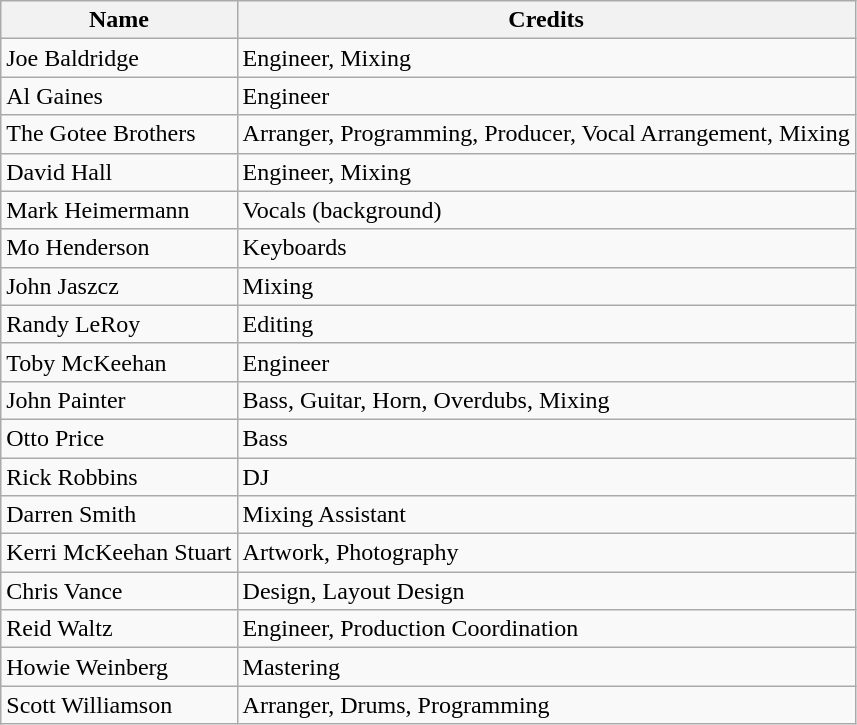<table class="wikitable">
<tr>
<th>Name</th>
<th>Credits</th>
</tr>
<tr>
<td>Joe Baldridge</td>
<td>Engineer, Mixing</td>
</tr>
<tr>
<td>Al Gaines</td>
<td>Engineer</td>
</tr>
<tr>
<td>The Gotee Brothers</td>
<td>Arranger, Programming, Producer, Vocal Arrangement, Mixing</td>
</tr>
<tr>
<td>David Hall</td>
<td>Engineer, Mixing</td>
</tr>
<tr>
<td>Mark Heimermann</td>
<td>Vocals (background)</td>
</tr>
<tr>
<td>Mo Henderson</td>
<td>Keyboards</td>
</tr>
<tr>
<td>John Jaszcz</td>
<td>Mixing</td>
</tr>
<tr>
<td>Randy LeRoy</td>
<td>Editing</td>
</tr>
<tr>
<td>Toby McKeehan</td>
<td>Engineer</td>
</tr>
<tr>
<td>John Painter</td>
<td>Bass, Guitar, Horn, Overdubs, Mixing</td>
</tr>
<tr>
<td>Otto Price</td>
<td>Bass</td>
</tr>
<tr>
<td>Rick Robbins</td>
<td>DJ</td>
</tr>
<tr>
<td>Darren Smith</td>
<td>Mixing Assistant</td>
</tr>
<tr>
<td>Kerri McKeehan Stuart</td>
<td>Artwork, Photography</td>
</tr>
<tr>
<td>Chris Vance</td>
<td>Design, Layout Design</td>
</tr>
<tr>
<td>Reid Waltz</td>
<td>Engineer, Production Coordination</td>
</tr>
<tr>
<td>Howie Weinberg</td>
<td>Mastering</td>
</tr>
<tr>
<td>Scott Williamson</td>
<td>Arranger, Drums, Programming</td>
</tr>
</table>
